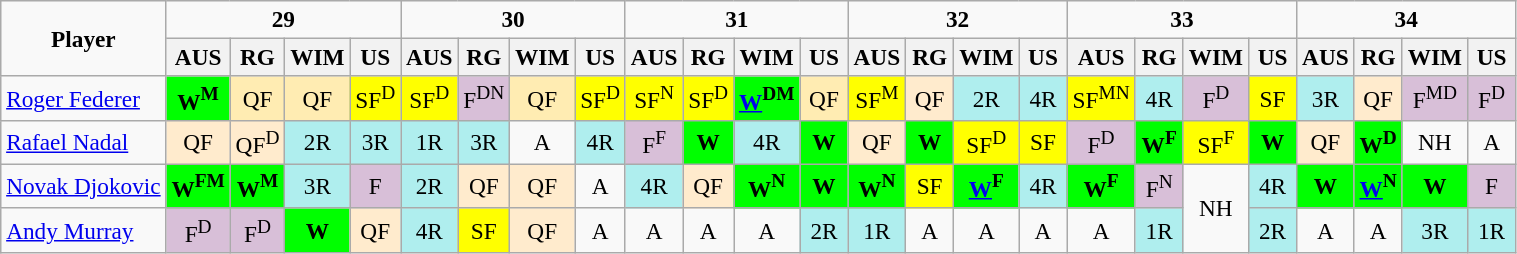<table class="wikitable" style="text-align:center;font-size:97%">
<tr>
<td colspan="1" rowspan="2"><strong>Player</strong></td>
<td colspan=4><strong>29</strong></td>
<td colspan=4><strong>30</strong></td>
<td colspan=4><strong>31</strong></td>
<td colspan=4><strong>32</strong></td>
<td colspan=4><strong>33</strong></td>
<td colspan=4><strong>34</strong></td>
</tr>
<tr>
<th width="25">AUS</th>
<th width="25">RG</th>
<th width="25">WIM</th>
<th width="25">US</th>
<th width="25">AUS</th>
<th width="25">RG</th>
<th width="25">WIM</th>
<th width="25">US</th>
<th width="25">AUS</th>
<th width="25">RG</th>
<th width="25">WIM</th>
<th width="25">US</th>
<th width="25">AUS</th>
<th width="25">RG</th>
<th width="25">WIM</th>
<th width="25">US</th>
<th width="25">AUS</th>
<th width="25">RG</th>
<th width="25">WIM</th>
<th width="25">US</th>
<th width="25">AUS</th>
<th width="25">RG</th>
<th width="25">WIM</th>
<th width="25">US</th>
</tr>
<tr>
<td style="text-align:left "> <a href='#'>Roger Federer</a></td>
<td style="background-color:lime"><strong>W<sup>M</sup></strong></td>
<td style="background-color:#FFECB2">QF</td>
<td style="background-color:#FFECB2">QF</td>
<td style="background-color:yellow">SF<sup>D</sup></td>
<td style="background-color:yellow">SF<sup>D</sup></td>
<td bgcolor=thistle>F<sup>DN</sup></td>
<td style="background-color:#FFECB2">QF</td>
<td style="background-color:yellow">SF<sup>D</sup></td>
<td bgcolor=yellow>SF<sup>N</sup></td>
<td bgcolor=yellow>SF<sup>D</sup></td>
<td bgcolor=lime><strong><a href='#'>W</a><sup>DM</sup></strong></td>
<td style="background-color:#FFECB2">QF</td>
<td bgcolor=yellow>SF<sup>M</sup></td>
<td bgcolor="#ffebcd">QF</td>
<td bgcolor="#afeeee">2R</td>
<td bgcolor="#afeeee">4R</td>
<td bgcolor=yellow>SF<sup>MN</sup></td>
<td bgcolor="#afeeee">4R</td>
<td bgcolor=thistle>F<sup>D</sup></td>
<td style="background-color:yellow">SF</td>
<td bgcolor="#afeeee">3R</td>
<td bgcolor="#ffebcd">QF</td>
<td bgcolor=thistle>F<sup>MD</sup></td>
<td bgcolor=thistle>F<sup>D</sup></td>
</tr>
<tr>
<td style="text-align:left "> <a href='#'>Rafael Nadal</a></td>
<td bgcolor="#ffebcd">QF</td>
<td bgcolor="#ffebcd">QF<sup>D</sup></td>
<td style="background-color:#afeeee">2R</td>
<td style="background-color:#afeeee">3R</td>
<td style="background-color:#afeeee">1R</td>
<td style="background-color:#afeeee">3R</td>
<td>A</td>
<td style="background-color:#afeeee">4R</td>
<td bgcolor=thistle>F<sup>F</sup></td>
<td bgcolor=lime><strong>W</strong></td>
<td style="background-color:#afeeee">4R</td>
<td bgcolor=lime><strong>W</strong></td>
<td bgcolor="#ffebcd">QF</td>
<td bgcolor=lime><strong>W</strong></td>
<td style="background-color:yellow">SF<sup>D</sup></td>
<td bgcolor=yellow>SF</td>
<td bgcolor=thistle>F<sup>D</sup></td>
<td bgcolor=lime><strong>W<sup>F</sup></strong></td>
<td bgcolor=yellow>SF<sup>F</sup></td>
<td bgcolor=lime><strong>W</strong></td>
<td bgcolor="#ffebcd">QF</td>
<td bgcolor=lime><strong>W<sup>D</sup></strong></td>
<td>NH</td>
<td>A</td>
</tr>
<tr>
<td style="text-align:left "> <a href='#'>Novak Djokovic</a></td>
<td bgcolor=lime><strong>W<sup>FM</sup></strong></td>
<td bgcolor=lime><strong>W<sup>M</sup></strong></td>
<td style="background-color:#afeeee">3R</td>
<td bgcolor=thistle>F</td>
<td bgcolor="#afeeee">2R</td>
<td bgcolor="#ffebcd">QF</td>
<td bgcolor="#ffebcd">QF</td>
<td>A</td>
<td style="background-color:#afeeee">4R</td>
<td bgcolor="#ffebcd">QF</td>
<td bgcolor=lime><strong>W<sup>N</sup></strong></td>
<td bgcolor=lime><strong>W</strong></td>
<td bgcolor=lime><strong>W<sup>N</sup></strong></td>
<td bgcolor=yellow>SF</td>
<td bgcolor=lime><strong><a href='#'>W</a><sup>F</sup></strong></td>
<td style="background-color:#afeeee">4R</td>
<td bgcolor=lime><strong>W<sup>F</sup></strong></td>
<td bgcolor=thistle>F<sup>N</sup></td>
<td rowspan=2>NH</td>
<td style="background-color:#afeeee">4R</td>
<td bgcolor=lime><strong>W</strong></td>
<td bgcolor=lime><strong><a href='#'>W</a><sup>N</sup></strong></td>
<td bgcolor=lime><strong>W</strong></td>
<td bgcolor=thistle>F</td>
</tr>
<tr>
<td style="text-align:left "> <a href='#'>Andy Murray</a></td>
<td bgcolor=thistle>F<sup>D</sup></td>
<td bgcolor=thistle>F<sup>D</sup></td>
<td bgcolor=lime><strong>W</strong></td>
<td bgcolor="#ffebcd">QF</td>
<td bgcolor="#afeeee">4R</td>
<td bgcolor=yellow>SF</td>
<td bgcolor="#ffebcd">QF</td>
<td>A</td>
<td>A</td>
<td>A</td>
<td>A</td>
<td bgcolor="#afeeee">2R</td>
<td bgcolor="#afeeee">1R</td>
<td>A</td>
<td>A</td>
<td>A</td>
<td>A</td>
<td bgcolor="#afeeee">1R</td>
<td bgcolor="#afeeee">2R</td>
<td>A</td>
<td>A</td>
<td bgcolor="#afeeee">3R</td>
<td bgcolor="#afeeee">1R</td>
</tr>
</table>
